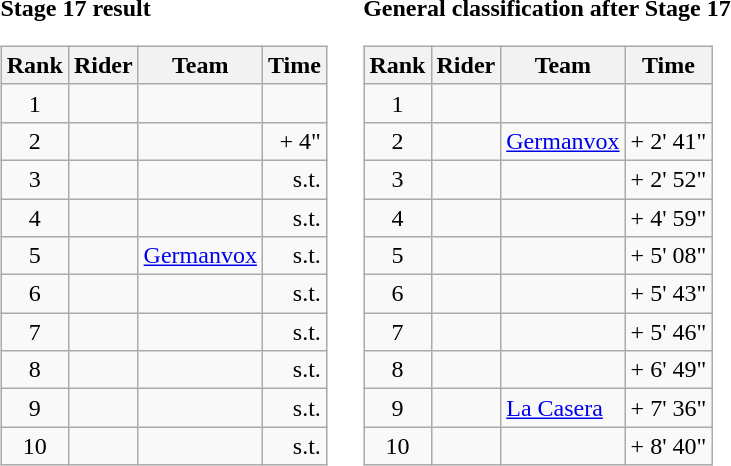<table>
<tr>
<td><strong>Stage 17 result</strong><br><table class="wikitable">
<tr>
<th scope="col">Rank</th>
<th scope="col">Rider</th>
<th scope="col">Team</th>
<th scope="col">Time</th>
</tr>
<tr>
<td style="text-align:center;">1</td>
<td></td>
<td></td>
<td style="text-align:right;"></td>
</tr>
<tr>
<td style="text-align:center;">2</td>
<td></td>
<td></td>
<td style="text-align:right;">+ 4"</td>
</tr>
<tr>
<td style="text-align:center;">3</td>
<td></td>
<td></td>
<td style="text-align:right;">s.t.</td>
</tr>
<tr>
<td style="text-align:center;">4</td>
<td></td>
<td></td>
<td style="text-align:right;">s.t.</td>
</tr>
<tr>
<td style="text-align:center;">5</td>
<td></td>
<td><a href='#'>Germanvox</a></td>
<td style="text-align:right;">s.t.</td>
</tr>
<tr>
<td style="text-align:center;">6</td>
<td></td>
<td></td>
<td style="text-align:right;">s.t.</td>
</tr>
<tr>
<td style="text-align:center;">7</td>
<td></td>
<td></td>
<td style="text-align:right;">s.t.</td>
</tr>
<tr>
<td style="text-align:center;">8</td>
<td></td>
<td></td>
<td style="text-align:right;">s.t.</td>
</tr>
<tr>
<td style="text-align:center;">9</td>
<td></td>
<td></td>
<td style="text-align:right;">s.t.</td>
</tr>
<tr>
<td style="text-align:center;">10</td>
<td></td>
<td></td>
<td style="text-align:right;">s.t.</td>
</tr>
</table>
</td>
<td></td>
<td><strong>General classification after Stage 17</strong><br><table class="wikitable">
<tr>
<th scope="col">Rank</th>
<th scope="col">Rider</th>
<th scope="col">Team</th>
<th scope="col">Time</th>
</tr>
<tr>
<td style="text-align:center;">1</td>
<td></td>
<td></td>
<td style="text-align:right;"></td>
</tr>
<tr>
<td style="text-align:center;">2</td>
<td></td>
<td><a href='#'>Germanvox</a></td>
<td style="text-align:right;">+ 2' 41"</td>
</tr>
<tr>
<td style="text-align:center;">3</td>
<td></td>
<td></td>
<td style="text-align:right;">+ 2' 52"</td>
</tr>
<tr>
<td style="text-align:center;">4</td>
<td></td>
<td></td>
<td style="text-align:right;">+ 4' 59"</td>
</tr>
<tr>
<td style="text-align:center;">5</td>
<td></td>
<td></td>
<td style="text-align:right;">+ 5' 08"</td>
</tr>
<tr>
<td style="text-align:center;">6</td>
<td></td>
<td></td>
<td style="text-align:right;">+ 5' 43"</td>
</tr>
<tr>
<td style="text-align:center;">7</td>
<td></td>
<td></td>
<td style="text-align:right;">+ 5' 46"</td>
</tr>
<tr>
<td style="text-align:center;">8</td>
<td></td>
<td></td>
<td style="text-align:right;">+ 6' 49"</td>
</tr>
<tr>
<td style="text-align:center;">9</td>
<td></td>
<td><a href='#'>La Casera</a></td>
<td style="text-align:right;">+ 7' 36"</td>
</tr>
<tr>
<td style="text-align:center;">10</td>
<td></td>
<td></td>
<td style="text-align:right;">+ 8' 40"</td>
</tr>
</table>
</td>
</tr>
</table>
